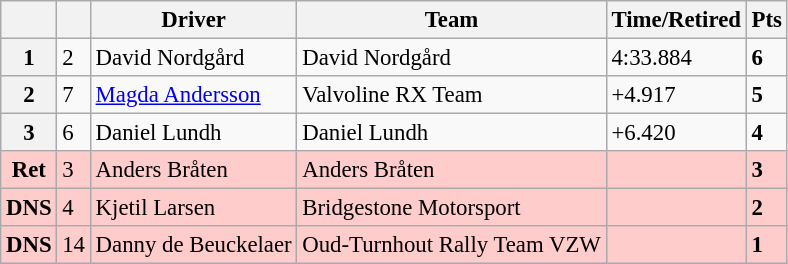<table class=wikitable style="font-size:95%">
<tr>
<th></th>
<th></th>
<th>Driver</th>
<th>Team</th>
<th>Time/Retired</th>
<th>Pts</th>
</tr>
<tr>
<th>1</th>
<td>2</td>
<td> David Nordgård</td>
<td>David Nordgård</td>
<td>4:33.884</td>
<td><strong>6</strong></td>
</tr>
<tr>
<th>2</th>
<td>7</td>
<td> <a href='#'>Magda Andersson</a></td>
<td>Valvoline RX Team</td>
<td>+4.917</td>
<td><strong>5</strong></td>
</tr>
<tr>
<th>3</th>
<td>6</td>
<td> Daniel Lundh</td>
<td>Daniel Lundh</td>
<td>+6.420</td>
<td><strong>4</strong></td>
</tr>
<tr>
<th style="background:#ffcccc;">Ret</th>
<td style="background:#ffcccc;">3</td>
<td style="background:#ffcccc;"> Anders Bråten</td>
<td style="background:#ffcccc;">Anders Bråten</td>
<td style="background:#ffcccc;"></td>
<td style="background:#ffcccc;"><strong>3</strong></td>
</tr>
<tr>
<th style="background:#ffcccc;">DNS</th>
<td style="background:#ffcccc;">4</td>
<td style="background:#ffcccc;"> Kjetil Larsen</td>
<td style="background:#ffcccc;">Bridgestone Motorsport</td>
<td style="background:#ffcccc;"></td>
<td style="background:#ffcccc;"><strong>2</strong></td>
</tr>
<tr>
<th style="background:#ffcccc;">DNS</th>
<td style="background:#ffcccc;">14</td>
<td style="background:#ffcccc;"> Danny de Beuckelaer</td>
<td style="background:#ffcccc;">Oud-Turnhout Rally Team VZW</td>
<td style="background:#ffcccc;"></td>
<td style="background:#ffcccc;"><strong>1</strong></td>
</tr>
</table>
